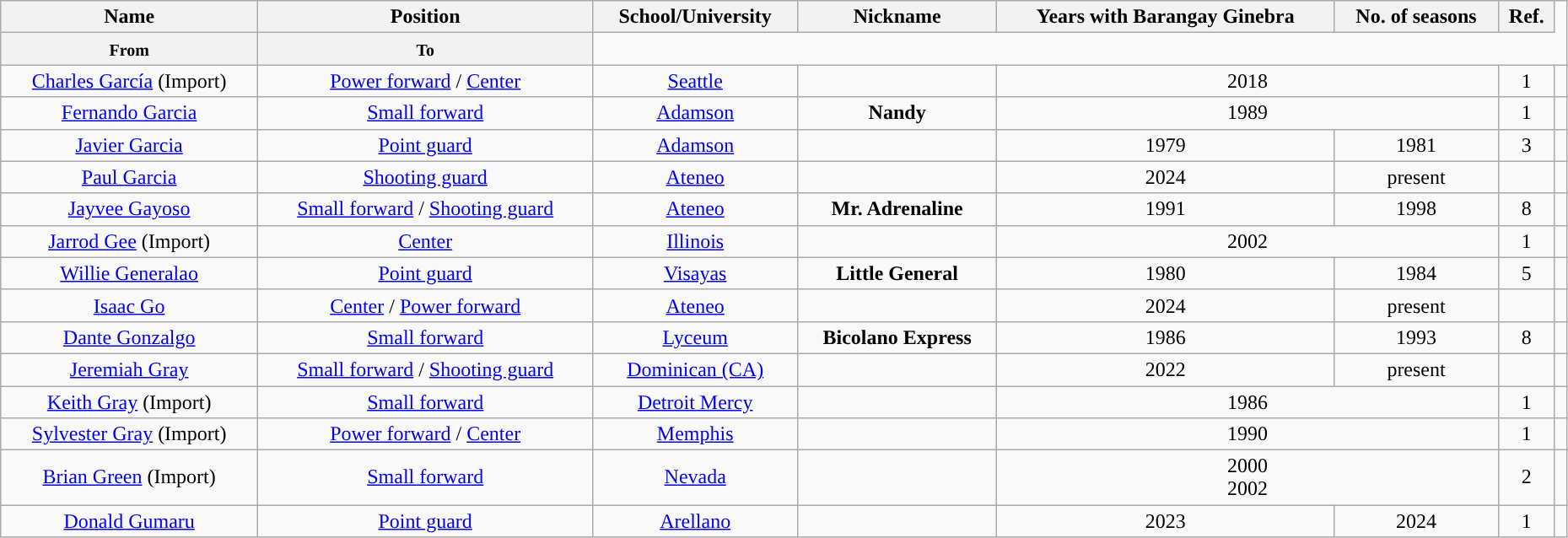<table class="wikitable sortable" style="text-align:center" width="98%">
<tr>
<th>Name</th>
<th>Position</th>
<th>School/University</th>
<th>Nickname</th>
<th>Years with Barangay Ginebra</th>
<th>No. of seasons</th>
<th>Ref.</th>
</tr>
<tr>
<th><small>From</small></th>
<th><small>To</small></th>
</tr>
<tr>
<td><a href='#'>Charles García</a> (Import)</td>
<td><a href='#'>Power forward</a> / <a href='#'>Center</a></td>
<td><a href='#'>Seattle</a></td>
<td></td>
<td colspan="2">2018</td>
<td>1</td>
<td></td>
</tr>
<tr>
<td><a href='#'>Fernando Garcia</a></td>
<td><a href='#'>Small forward</a></td>
<td><a href='#'>Adamson</a></td>
<td><strong>Nandy</strong></td>
<td colspan="2">1989</td>
<td>1</td>
<td></td>
</tr>
<tr>
<td><a href='#'>Javier Garcia</a></td>
<td><a href='#'>Point guard</a></td>
<td><a href='#'>Adamson</a></td>
<td></td>
<td>1979</td>
<td>1981</td>
<td>3</td>
<td></td>
</tr>
<tr>
<td><a href='#'>Paul Garcia</a></td>
<td><a href='#'>Shooting guard</a></td>
<td><a href='#'>Ateneo</a></td>
<td></td>
<td>2024</td>
<td>present</td>
<td></td>
<td></td>
</tr>
<tr>
<td><a href='#'>Jayvee Gayoso</a></td>
<td><a href='#'>Small forward</a> / <a href='#'>Shooting guard</a></td>
<td><a href='#'>Ateneo</a></td>
<td><strong>Mr. Adrenaline</strong></td>
<td>1991</td>
<td>1998</td>
<td>8</td>
<td></td>
</tr>
<tr>
<td><a href='#'>Jarrod Gee</a> (Import)</td>
<td><a href='#'>Center</a></td>
<td><a href='#'>Illinois</a></td>
<td></td>
<td colspan="2">2002</td>
<td>1</td>
<td></td>
</tr>
<tr>
<td><a href='#'>Willie Generalao</a></td>
<td><a href='#'>Point guard</a></td>
<td><a href='#'>Visayas</a></td>
<td><strong>Little General</strong></td>
<td>1980</td>
<td>1984</td>
<td>5</td>
<td></td>
</tr>
<tr>
<td><a href='#'>Isaac Go</a></td>
<td><a href='#'>Center</a> / <a href='#'>Power forward</a></td>
<td><a href='#'>Ateneo</a></td>
<td></td>
<td>2024</td>
<td>present</td>
<td></td>
<td></td>
</tr>
<tr>
<td><a href='#'>Dante Gonzalgo</a></td>
<td><a href='#'>Small forward</a></td>
<td><a href='#'>Lyceum</a></td>
<td><strong>Bicolano Express</strong></td>
<td>1986</td>
<td>1993</td>
<td>8</td>
<td></td>
</tr>
<tr>
<td><a href='#'>Jeremiah Gray</a></td>
<td><a href='#'>Small forward</a> / <a href='#'>Shooting guard</a></td>
<td><a href='#'>Dominican (CA)</a></td>
<td></td>
<td>2022</td>
<td>present</td>
<td></td>
<td></td>
</tr>
<tr>
<td><a href='#'>Keith Gray</a> (Import)</td>
<td><a href='#'>Small forward</a></td>
<td><a href='#'>Detroit Mercy</a></td>
<td></td>
<td colspan="2">1986</td>
<td>1</td>
<td></td>
</tr>
<tr>
<td><a href='#'>Sylvester Gray</a> (Import)</td>
<td><a href='#'>Power forward</a> / <a href='#'>Center</a></td>
<td><a href='#'>Memphis</a></td>
<td></td>
<td colspan="2">1990</td>
<td>1</td>
<td></td>
</tr>
<tr>
<td><a href='#'>Brian Green</a> (Import)</td>
<td><a href='#'>Small forward</a></td>
<td><a href='#'>Nevada</a></td>
<td></td>
<td colspan="2">2000<br>2002</td>
<td>2</td>
<td></td>
</tr>
<tr>
<td><a href='#'>Donald Gumaru</a></td>
<td><a href='#'>Point guard</a></td>
<td><a href='#'>Arellano</a></td>
<td></td>
<td>2023</td>
<td>2024</td>
<td>1</td>
<td></td>
</tr>
</table>
